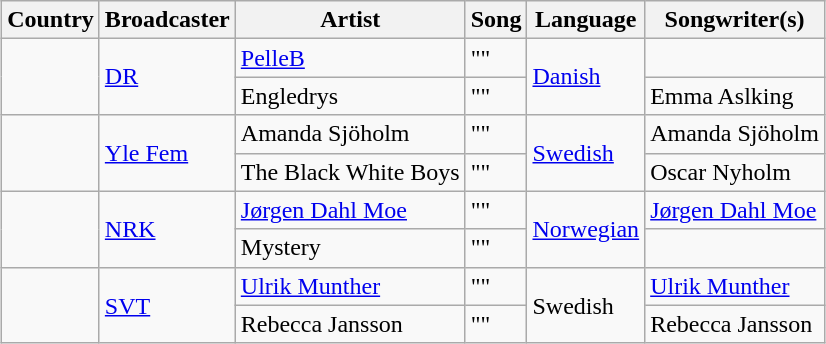<table class="sortable wikitable" style="margin: 1em auto 1em auto">
<tr>
<th>Country</th>
<th>Broadcaster</th>
<th>Artist</th>
<th>Song</th>
<th>Language</th>
<th>Songwriter(s)</th>
</tr>
<tr>
<td rowspan="2"></td>
<td rowspan="2"><a href='#'>DR</a></td>
<td><a href='#'>PelleB</a></td>
<td>""</td>
<td rowspan="2"><a href='#'>Danish</a></td>
<td></td>
</tr>
<tr>
<td>Engledrys</td>
<td>""</td>
<td>Emma Aslking</td>
</tr>
<tr>
<td rowspan="2"></td>
<td rowspan="2"><a href='#'>Yle Fem</a></td>
<td>Amanda Sjöholm</td>
<td>""</td>
<td rowspan="2"><a href='#'>Swedish</a></td>
<td>Amanda Sjöholm</td>
</tr>
<tr>
<td>The Black White Boys</td>
<td>""</td>
<td>Oscar Nyholm</td>
</tr>
<tr>
<td rowspan="2"></td>
<td rowspan="2"><a href='#'>NRK</a></td>
<td><a href='#'>Jørgen Dahl Moe</a></td>
<td>""</td>
<td rowspan="2"><a href='#'>Norwegian</a></td>
<td><a href='#'>Jørgen Dahl Moe</a></td>
</tr>
<tr>
<td>Mystery</td>
<td>""</td>
<td></td>
</tr>
<tr>
<td rowspan="2"></td>
<td rowspan="2"><a href='#'>SVT</a></td>
<td><a href='#'>Ulrik Munther</a></td>
<td>""</td>
<td rowspan="2">Swedish</td>
<td><a href='#'>Ulrik Munther</a></td>
</tr>
<tr>
<td>Rebecca Jansson</td>
<td>""</td>
<td>Rebecca Jansson</td>
</tr>
</table>
